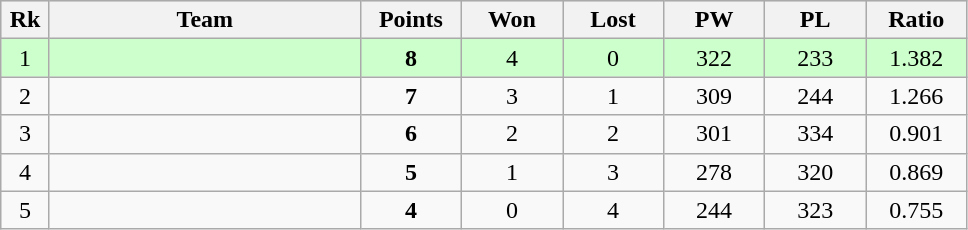<table class=wikitable style="text-align:center">
<tr bgcolor="#DCDCDC">
<th width="25">Rk</th>
<th width="200">Team</th>
<th width="60">Points</th>
<th width="60">Won</th>
<th width="60">Lost</th>
<th width="60">PW</th>
<th width="60">PL</th>
<th width="60">Ratio</th>
</tr>
<tr bgcolor=#CCFFCC>
<td>1</td>
<td align=left></td>
<td><strong>8</strong></td>
<td>4</td>
<td>0</td>
<td>322</td>
<td>233</td>
<td>1.382</td>
</tr>
<tr>
<td>2</td>
<td align=left></td>
<td><strong>7</strong></td>
<td>3</td>
<td>1</td>
<td>309</td>
<td>244</td>
<td>1.266</td>
</tr>
<tr>
<td>3</td>
<td align=left></td>
<td><strong>6</strong></td>
<td>2</td>
<td>2</td>
<td>301</td>
<td>334</td>
<td>0.901</td>
</tr>
<tr>
<td>4</td>
<td align=left></td>
<td><strong>5</strong></td>
<td>1</td>
<td>3</td>
<td>278</td>
<td>320</td>
<td>0.869</td>
</tr>
<tr>
<td>5</td>
<td align=left></td>
<td><strong>4</strong></td>
<td>0</td>
<td>4</td>
<td>244</td>
<td>323</td>
<td>0.755</td>
</tr>
</table>
